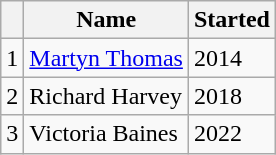<table class="wikitable">
<tr>
<th></th>
<th>Name</th>
<th>Started</th>
</tr>
<tr>
<td>1</td>
<td><a href='#'>Martyn Thomas</a></td>
<td>2014</td>
</tr>
<tr>
<td>2</td>
<td>Richard Harvey</td>
<td>2018</td>
</tr>
<tr>
<td>3</td>
<td>Victoria Baines</td>
<td>2022</td>
</tr>
</table>
